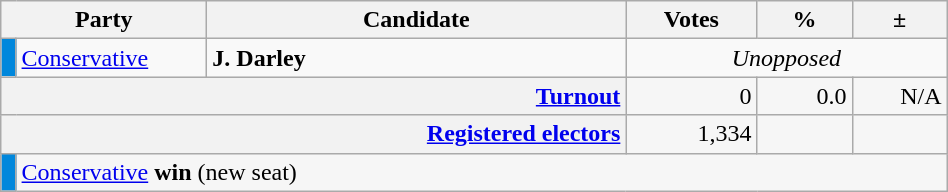<table class=wikitable>
<tr>
<th scope="col" colspan="2" style="width: 130px">Party</th>
<th scope="col" style="width: 17em">Candidate</th>
<th scope="col" style="width: 5em">Votes</th>
<th scope="col" style="width: 3.5em">%</th>
<th scope="col" style="width: 3.5em">±</th>
</tr>
<tr>
<td style="background:#0087DC;"></td>
<td><a href='#'>Conservative</a></td>
<td><strong>J. Darley</strong></td>
<td style="text-align: center; "colspan="3"><em>Unopposed</em></td>
</tr>
<tr style="background-color:#F6F6F6">
<th colspan="3" style="text-align: right; margin-right: 0.5em"><a href='#'>Turnout</a></th>
<td style="text-align: right; margin-right: 0.5em">0</td>
<td style="text-align: right; margin-right: 0.5em">0.0</td>
<td style="text-align: right; margin-right: 0.5em">N/A</td>
</tr>
<tr style="background-color:#F6F6F6;">
<th colspan="3" style="text-align:right;"><a href='#'>Registered electors</a></th>
<td style="text-align:right; margin-right:0.5em">1,334</td>
<td></td>
<td></td>
</tr>
<tr style="background-color:#F6F6F6">
<td style="background:#0087DC;"></td>
<td colspan="5"><a href='#'>Conservative</a> <strong>win</strong> (new seat)</td>
</tr>
</table>
